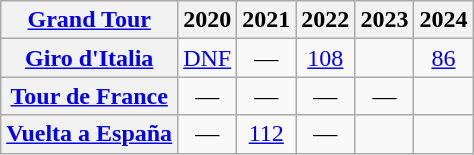<table class="wikitable plainrowheaders">
<tr>
<th scope="col"><a href='#'>Grand Tour</a></th>
<th scope="col">2020</th>
<th scope="col">2021</th>
<th scope="col">2022</th>
<th>2023</th>
<th>2024</th>
</tr>
<tr style="text-align:center;">
<th scope="row"> <a href='#'>Giro d'Italia</a></th>
<td><a href='#'>DNF</a></td>
<td>—</td>
<td><a href='#'>108</a></td>
<td></td>
<td><a href='#'>86</a></td>
</tr>
<tr style="text-align:center;">
<th scope="row"> <a href='#'>Tour de France</a></th>
<td>—</td>
<td>—</td>
<td>—</td>
<td>—</td>
<td></td>
</tr>
<tr style="text-align:center;">
<th scope="row"> <a href='#'>Vuelta a España</a></th>
<td>—</td>
<td><a href='#'>112</a></td>
<td>—</td>
<td></td>
<td></td>
</tr>
</table>
